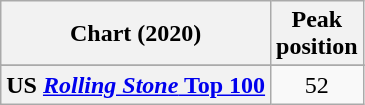<table class="wikitable sortable plainrowheaders" style="text-align:center">
<tr>
<th>Chart (2020)</th>
<th>Peak<br>position</th>
</tr>
<tr>
</tr>
<tr>
</tr>
<tr>
</tr>
<tr>
</tr>
<tr>
</tr>
<tr>
</tr>
<tr>
<th scope="row">US <a href='#'><em>Rolling Stone</em> Top 100</a></th>
<td>52</td>
</tr>
</table>
